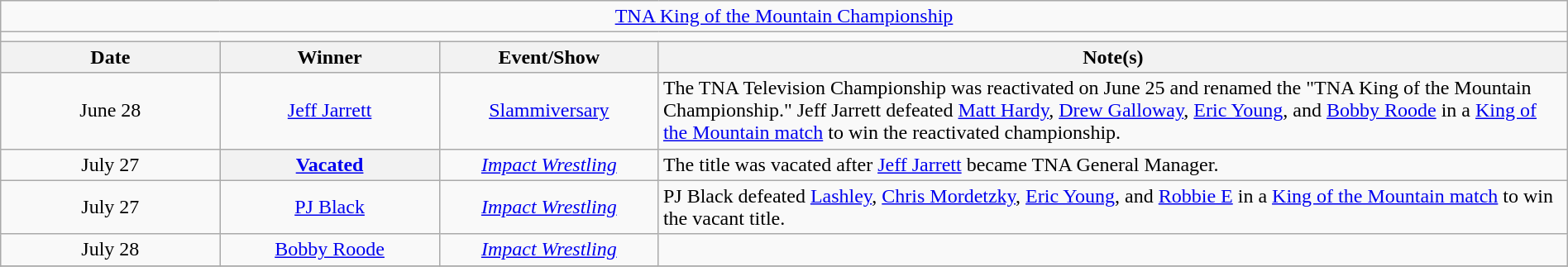<table class="wikitable" style="text-align:center; width:100%;">
<tr>
<td colspan="5"><a href='#'>TNA King of the Mountain Championship</a></td>
</tr>
<tr>
<td colspan="5"><strong></strong></td>
</tr>
<tr>
<th width="14%">Date</th>
<th width="14%">Winner</th>
<th width="14%">Event/Show</th>
<th width="58%">Note(s)</th>
</tr>
<tr>
<td>June 28</td>
<td><a href='#'>Jeff Jarrett</a></td>
<td><a href='#'>Slammiversary</a></td>
<td align=left>The TNA Television Championship was reactivated on June 25 and renamed the "TNA King of the Mountain Championship." Jeff Jarrett defeated <a href='#'>Matt Hardy</a>, <a href='#'>Drew Galloway</a>, <a href='#'>Eric Young</a>, and <a href='#'>Bobby Roode</a> in a <a href='#'>King of the Mountain match</a> to win the reactivated championship.</td>
</tr>
<tr>
<td>July 27<br></td>
<th><a href='#'>Vacated</a></th>
<td><em><a href='#'>Impact Wrestling</a></em></td>
<td align=left>The title was vacated after <a href='#'>Jeff Jarrett</a> became TNA General Manager.</td>
</tr>
<tr>
<td>July 27<br></td>
<td><a href='#'>PJ Black</a></td>
<td><em><a href='#'>Impact Wrestling</a></em></td>
<td align=left>PJ Black defeated <a href='#'>Lashley</a>, <a href='#'>Chris Mordetzky</a>, <a href='#'>Eric Young</a>, and <a href='#'>Robbie E</a> in a <a href='#'>King of the Mountain match</a> to win the vacant title.</td>
</tr>
<tr>
<td>July 28<br></td>
<td><a href='#'>Bobby Roode</a></td>
<td><em><a href='#'>Impact Wrestling</a></em></td>
<td></td>
</tr>
<tr>
</tr>
</table>
